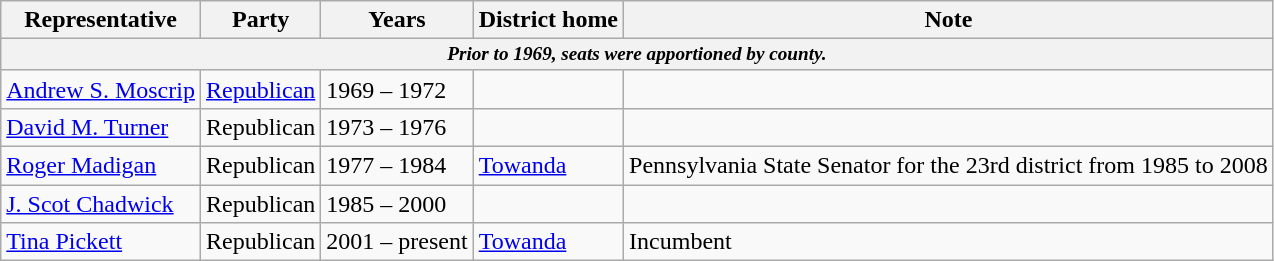<table class=wikitable>
<tr valign=bottom>
<th>Representative</th>
<th>Party</th>
<th>Years</th>
<th>District home</th>
<th>Note</th>
</tr>
<tr>
<th colspan=5 style="font-size: 80%;"><em>Prior to 1969, seats were apportioned by county.</em></th>
</tr>
<tr>
<td><a href='#'>Andrew S. Moscrip</a></td>
<td><a href='#'>Republican</a></td>
<td>1969 – 1972</td>
<td></td>
<td></td>
</tr>
<tr>
<td><a href='#'>David M. Turner</a></td>
<td>Republican</td>
<td>1973 – 1976</td>
<td></td>
<td></td>
</tr>
<tr>
<td><a href='#'>Roger Madigan</a></td>
<td>Republican</td>
<td>1977 – 1984</td>
<td><a href='#'>Towanda</a></td>
<td>Pennsylvania State Senator for the 23rd district from 1985 to 2008</td>
</tr>
<tr>
<td><a href='#'>J. Scot Chadwick</a></td>
<td>Republican</td>
<td>1985 – 2000</td>
<td></td>
<td></td>
</tr>
<tr>
<td><a href='#'>Tina Pickett</a></td>
<td>Republican</td>
<td>2001 – present</td>
<td><a href='#'>Towanda</a></td>
<td>Incumbent</td>
</tr>
</table>
